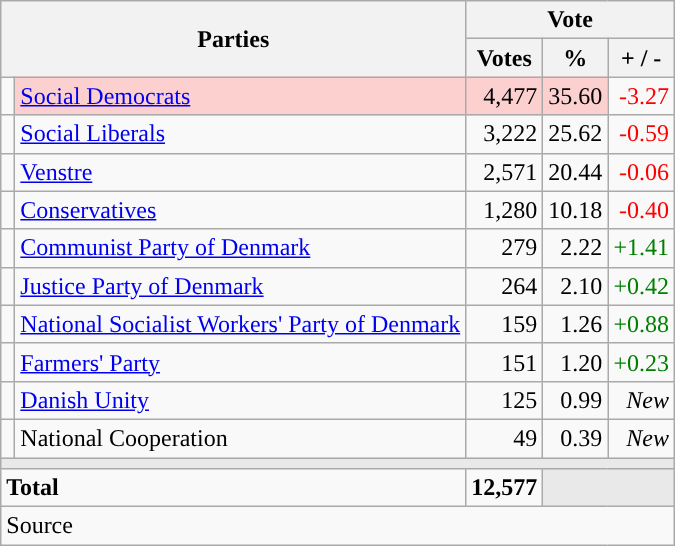<table class="wikitable" style="text-align:right;">
<tr>
<th style="text-align:centre;" rowspan="2" colspan="2" width="225">Parties</th>
<th colspan="3">Vote</th>
</tr>
<tr>
<th width="15">Votes</th>
<th width="15">%</th>
<th width="15">+ / -</th>
</tr>
<tr>
<td width="2" style="color:inherit;background:"></td>
<td bgcolor=#fbd0ce  align="left"><a href='#'>Social Democrats</a></td>
<td bgcolor=#fbd0ce>4,477</td>
<td bgcolor=#fbd0ce>35.60</td>
<td style=color:red;>-3.27</td>
</tr>
<tr>
<td width="2" style="color:inherit;background:"></td>
<td align="left"><a href='#'>Social Liberals</a></td>
<td>3,222</td>
<td>25.62</td>
<td style=color:red;>-0.59</td>
</tr>
<tr>
<td width="2" style="color:inherit;background:"></td>
<td align="left"><a href='#'>Venstre</a></td>
<td>2,571</td>
<td>20.44</td>
<td style=color:red;>-0.06</td>
</tr>
<tr>
<td width="2" style="color:inherit;background:"></td>
<td align="left"><a href='#'>Conservatives</a></td>
<td>1,280</td>
<td>10.18</td>
<td style=color:red;>-0.40</td>
</tr>
<tr>
<td width="2" style="color:inherit;background:"></td>
<td align="left"><a href='#'>Communist Party of Denmark</a></td>
<td>279</td>
<td>2.22</td>
<td style=color:green;>+1.41</td>
</tr>
<tr>
<td width="2" style="color:inherit;background:"></td>
<td align="left"><a href='#'>Justice Party of Denmark</a></td>
<td>264</td>
<td>2.10</td>
<td style=color:green;>+0.42</td>
</tr>
<tr>
<td width="2" style="color:inherit;background:"></td>
<td align="left"><a href='#'>National Socialist Workers' Party of Denmark</a></td>
<td>159</td>
<td>1.26</td>
<td style=color:green;>+0.88</td>
</tr>
<tr>
<td width="2" style="color:inherit;background:"></td>
<td align="left"><a href='#'>Farmers' Party</a></td>
<td>151</td>
<td>1.20</td>
<td style=color:green;>+0.23</td>
</tr>
<tr>
<td width="2" style="color:inherit;background:"></td>
<td align="left"><a href='#'>Danish Unity</a></td>
<td>125</td>
<td>0.99</td>
<td><em>New</em></td>
</tr>
<tr>
<td width="2" style="color:inherit;background:"></td>
<td align="left">National Cooperation</td>
<td>49</td>
<td>0.39</td>
<td><em>New</em></td>
</tr>
<tr>
<td colspan="7" bgcolor="#E9E9E9"></td>
</tr>
<tr>
<td align="left" colspan="2"><strong>Total</strong></td>
<td><strong>12,577</strong></td>
<td bgcolor="#E9E9E9" colspan="2"></td>
</tr>
<tr>
<td align="left" colspan="6">Source</td>
</tr>
</table>
